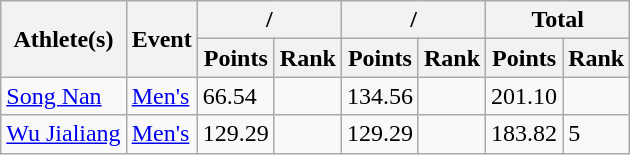<table class="wikitable">
<tr>
<th rowspan="2">Athlete(s)</th>
<th rowspan="2">Event</th>
<th colspan="2">/</th>
<th colspan="2">/</th>
<th colspan="2">Total</th>
</tr>
<tr>
<th>Points</th>
<th>Rank</th>
<th>Points</th>
<th>Rank</th>
<th>Points</th>
<th>Rank</th>
</tr>
<tr>
<td><a href='#'>Song Nan</a></td>
<td><a href='#'>Men's</a></td>
<td>66.54</td>
<td></td>
<td>134.56</td>
<td></td>
<td>201.10</td>
<td></td>
</tr>
<tr>
<td><a href='#'>Wu Jialiang</a></td>
<td><a href='#'>Men's</a></td>
<td>129.29</td>
<td></td>
<td>129.29</td>
<td></td>
<td>183.82</td>
<td>5</td>
</tr>
</table>
